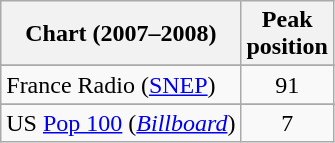<table class="wikitable sortable">
<tr>
<th>Chart (2007–2008)</th>
<th>Peak<br>position</th>
</tr>
<tr>
</tr>
<tr>
</tr>
<tr>
</tr>
<tr>
</tr>
<tr>
</tr>
<tr>
<td>France Radio (<a href='#'>SNEP</a>)</td>
<td align="center">91</td>
</tr>
<tr>
</tr>
<tr>
</tr>
<tr>
</tr>
<tr>
</tr>
<tr>
<td>US <a href='#'>Pop 100</a> (<em><a href='#'>Billboard</a></em>)</td>
<td align="center">7</td>
</tr>
</table>
